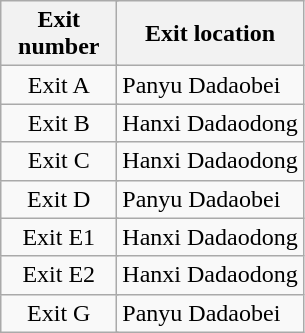<table class="wikitable">
<tr>
<th style="width:70px" colspan="2">Exit number</th>
<th>Exit location</th>
</tr>
<tr>
<td align="center" colspan="2">Exit A</td>
<td>Panyu Dadaobei</td>
</tr>
<tr>
<td align="center" colspan="2">Exit B</td>
<td>Hanxi Dadaodong</td>
</tr>
<tr>
<td align="center" colspan="2">Exit C</td>
<td>Hanxi Dadaodong</td>
</tr>
<tr>
<td align="center" colspan="2">Exit D</td>
<td>Panyu Dadaobei</td>
</tr>
<tr>
<td align="center" colspan="2">Exit E1</td>
<td>Hanxi Dadaodong</td>
</tr>
<tr>
<td align="center" colspan="2">Exit E2</td>
<td>Hanxi Dadaodong</td>
</tr>
<tr>
<td align="center" colspan="2">Exit G</td>
<td>Panyu Dadaobei</td>
</tr>
</table>
